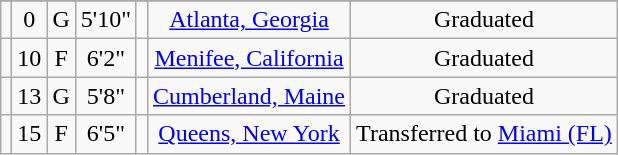<table class="wikitable sortable" border="1" style="text-align: center;">
<tr align=center>
</tr>
<tr>
<td></td>
<td>0</td>
<td>G</td>
<td>5'10"</td>
<td></td>
<td><a href='#'>Atlanta, Georgia</a></td>
<td>Graduated</td>
</tr>
<tr>
<td></td>
<td>10</td>
<td>F</td>
<td>6'2"</td>
<td></td>
<td><a href='#'>Menifee, California</a></td>
<td>Graduated</td>
</tr>
<tr>
<td></td>
<td>13</td>
<td>G</td>
<td>5'8"</td>
<td></td>
<td><a href='#'>Cumberland, Maine</a></td>
<td>Graduated</td>
</tr>
<tr>
<td></td>
<td>15</td>
<td>F</td>
<td>6'5"</td>
<td></td>
<td><a href='#'>Queens, New York</a></td>
<td>Transferred to <a href='#'>Miami (FL)</a></td>
</tr>
</table>
